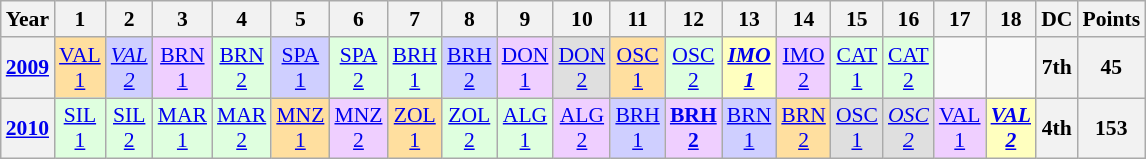<table class="wikitable" style="text-align:center; font-size:90%">
<tr>
<th>Year</th>
<th>1</th>
<th>2</th>
<th>3</th>
<th>4</th>
<th>5</th>
<th>6</th>
<th>7</th>
<th>8</th>
<th>9</th>
<th>10</th>
<th>11</th>
<th>12</th>
<th>13</th>
<th>14</th>
<th>15</th>
<th>16</th>
<th>17</th>
<th>18</th>
<th>DC</th>
<th>Points</th>
</tr>
<tr>
<th><a href='#'>2009</a></th>
<td style="background:#FFDF9F;"><a href='#'>VAL<br>1</a><br></td>
<td style="background:#CFCFFF;"><em><a href='#'>VAL<br>2</a></em><br></td>
<td style="background:#EFCFFF;"><a href='#'>BRN<br>1</a><br></td>
<td style="background:#DFFFDF;"><a href='#'>BRN<br>2</a><br></td>
<td style="background:#CFCFFF;"><a href='#'>SPA<br>1</a><br></td>
<td style="background:#DFFFDF;"><a href='#'>SPA<br>2</a><br></td>
<td style="background:#DFFFDF;"><a href='#'>BRH<br>1</a><br></td>
<td style="background:#CFCFFF;"><a href='#'>BRH<br>2</a><br></td>
<td style="background:#EFCFFF;"><a href='#'>DON<br>1</a><br></td>
<td style="background:#DFDFDF;"><a href='#'>DON<br>2</a><br></td>
<td style="background:#FFDF9F;"><a href='#'>OSC<br>1</a><br></td>
<td style="background:#DFFFDF;"><a href='#'>OSC<br>2</a><br></td>
<td style="background:#FFFFBF;"><strong><em><a href='#'>IMO<br>1</a></em></strong><br></td>
<td style="background:#EFCFFF;"><a href='#'>IMO<br>2</a><br></td>
<td style="background:#DFFFDF;"><a href='#'>CAT<br>1</a><br></td>
<td style="background:#DFFFDF;"><a href='#'>CAT<br>2</a><br></td>
<td></td>
<td></td>
<th>7th</th>
<th>45</th>
</tr>
<tr>
<th><a href='#'>2010</a></th>
<td style="background:#DFFFDF;"><a href='#'>SIL<br>1</a><br></td>
<td style="background:#DFFFDF;"><a href='#'>SIL<br>2</a><br></td>
<td style="background:#DFFFDF;"><a href='#'>MAR<br>1</a><br></td>
<td style="background:#DFFFDF;"><a href='#'>MAR<br>2</a><br></td>
<td style="background:#FFDF9F;"><a href='#'>MNZ<br>1</a><br></td>
<td style="background:#EFCFFF;"><a href='#'>MNZ<br>2</a><br></td>
<td style="background:#FFDF9F;"><a href='#'>ZOL<br>1</a><br></td>
<td style="background:#DFFFDF;"><a href='#'>ZOL<br>2</a><br></td>
<td style="background:#DFFFDF;"><a href='#'>ALG<br>1</a><br></td>
<td style="background:#EFCFFF;"><a href='#'>ALG<br>2</a><br></td>
<td style="background:#CFCFFF;"><a href='#'>BRH<br>1</a><br></td>
<td style="background:#EFCFFF;"><strong><a href='#'>BRH<br>2</a></strong><br></td>
<td style="background:#CFCFFF;"><a href='#'>BRN<br>1</a><br></td>
<td style="background:#FFDF9F;"><a href='#'>BRN<br>2</a><br></td>
<td style="background:#DFDFDF;"><a href='#'>OSC<br>1</a><br></td>
<td style="background:#DFDFDF;"><a href='#'><em>OSC<br>2</em></a><br></td>
<td style="background:#EFCFFF;"><a href='#'>VAL<br>1</a><br></td>
<td style="background:#FFFFBF;"><strong><em><a href='#'>VAL<br>2</a></em></strong><br></td>
<th>4th</th>
<th>153</th>
</tr>
</table>
